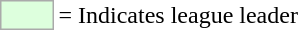<table>
<tr>
<td style="background:#DDFFDD; border:1px solid #aaa; width:2em;"></td>
<td>= Indicates league leader</td>
</tr>
</table>
